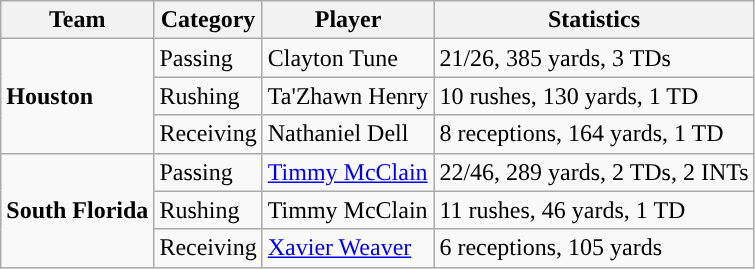<table class="wikitable" style="float: left;">
<tr>
<th>Team</th>
<th>Category</th>
<th>Player</th>
<th>Statistics</th>
</tr>
<tr>
<td rowspan=3><strong>Houston</strong></td>
<td>Passing</td>
<td>Clayton Tune</td>
<td>21/26, 385 yards, 3 TDs</td>
</tr>
<tr>
<td>Rushing</td>
<td>Ta'Zhawn Henry</td>
<td>10 rushes, 130 yards, 1 TD</td>
</tr>
<tr>
<td>Receiving</td>
<td>Nathaniel Dell</td>
<td>8 receptions, 164 yards, 1 TD</td>
</tr>
<tr>
<td rowspan=3><strong>South Florida</strong></td>
<td>Passing</td>
<td><a href='#'>Timmy McClain</a></td>
<td>22/46, 289 yards, 2 TDs, 2 INTs</td>
</tr>
<tr>
<td>Rushing</td>
<td>Timmy McClain</td>
<td>11 rushes, 46 yards, 1 TD</td>
</tr>
<tr>
<td>Receiving</td>
<td><a href='#'>Xavier Weaver</a></td>
<td>6 receptions, 105 yards</td>
</tr>
</table>
